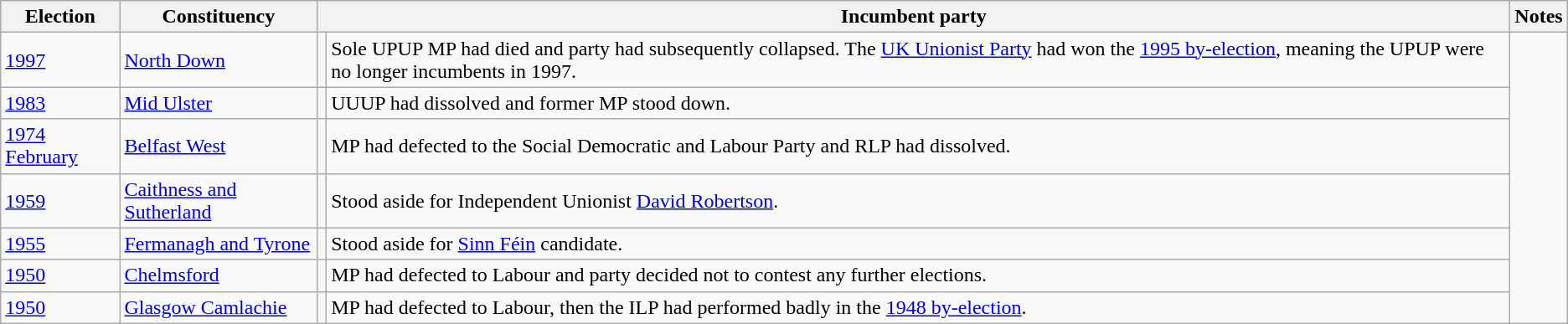<table class="wikitable">
<tr>
<th>Election</th>
<th>Constituency</th>
<th colspan=2>Incumbent party</th>
<th>Notes</th>
</tr>
<tr>
<td><a href='#'>1997</a></td>
<td><a href='#'>North Down</a></td>
<td></td>
<td>Sole UPUP MP had died and party had subsequently collapsed. The <a href='#'>UK Unionist Party</a> had won the <a href='#'>1995 by-election</a>, meaning the UPUP were no longer incumbents in 1997.</td>
</tr>
<tr>
<td><a href='#'>1983</a></td>
<td><a href='#'>Mid Ulster</a></td>
<td></td>
<td>UUUP had dissolved and former MP stood down.</td>
</tr>
<tr>
<td><a href='#'>1974 February</a></td>
<td><a href='#'>Belfast West</a></td>
<td></td>
<td>MP had defected to the Social Democratic and Labour Party and RLP had dissolved.</td>
</tr>
<tr>
<td><a href='#'>1959</a></td>
<td><a href='#'>Caithness and Sutherland</a></td>
<td></td>
<td>Stood aside for Independent Unionist <a href='#'>David Robertson</a>.</td>
</tr>
<tr>
<td><a href='#'>1955</a></td>
<td><a href='#'>Fermanagh and Tyrone</a></td>
<td></td>
<td>Stood aside for <a href='#'>Sinn Féin</a> candidate.</td>
</tr>
<tr>
<td><a href='#'>1950</a></td>
<td><a href='#'>Chelmsford</a></td>
<td></td>
<td>MP had defected to Labour and party decided not to contest any further elections.</td>
</tr>
<tr>
<td><a href='#'>1950</a></td>
<td><a href='#'>Glasgow Camlachie</a></td>
<td></td>
<td>MP had defected to Labour, then the ILP had performed badly in the <a href='#'>1948 by-election</a>.</td>
</tr>
</table>
